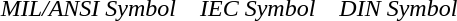<table align=center style="text-align:center">
<tr>
<td></td>
<td></td>
<td></td>
</tr>
<tr>
<td><em>MIL/ANSI Symbol</em>   </td>
<td><em>IEC Symbol</em>   </td>
<td><em>DIN Symbol</em></td>
</tr>
</table>
